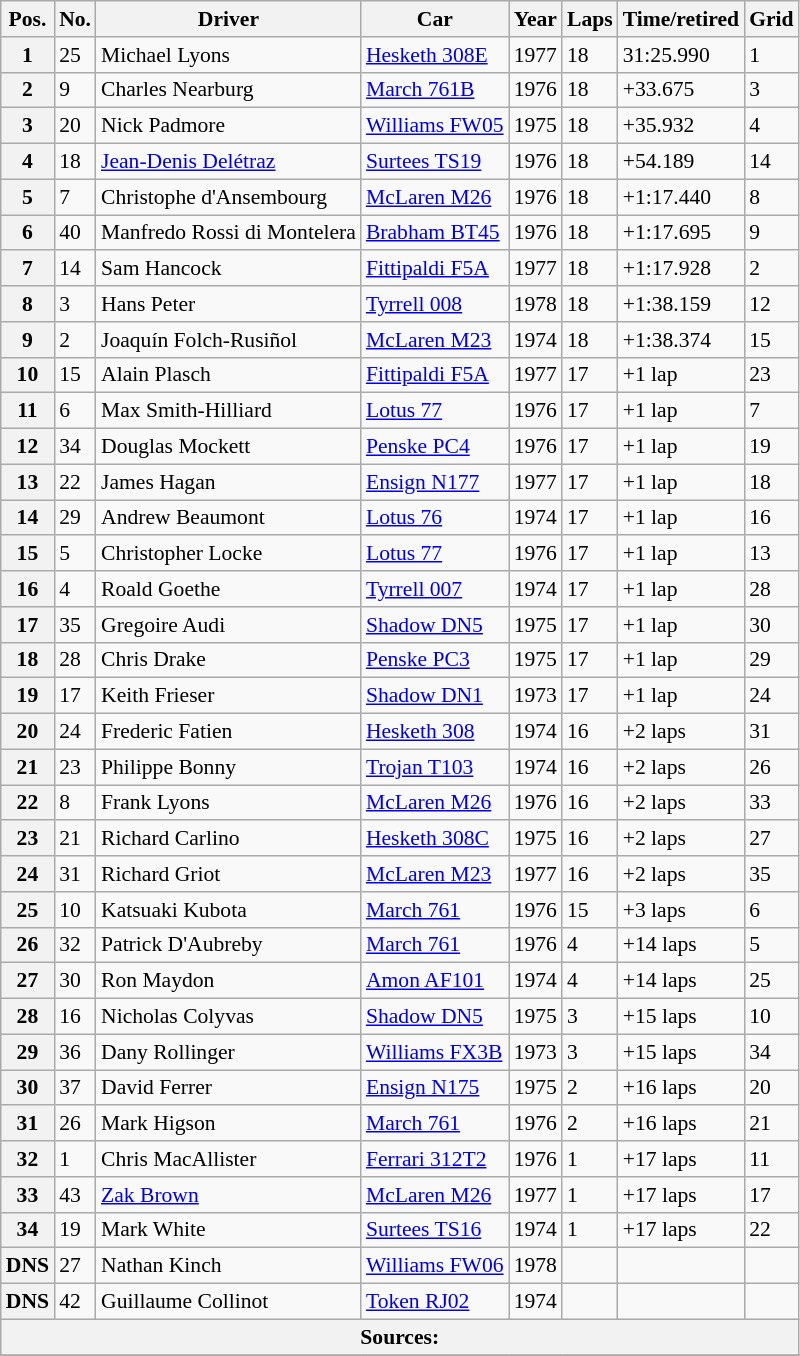<table class="wikitable" style="font-size:90%">
<tr>
<th>Pos.</th>
<th>No.</th>
<th>Driver</th>
<th>Car</th>
<th>Year</th>
<th>Laps</th>
<th>Time/retired</th>
<th>Grid</th>
</tr>
<tr>
<th>1</th>
<td>25</td>
<td> Michael Lyons</td>
<td><a href='#'>Hesketh 308E</a></td>
<td>1977</td>
<td>18</td>
<td>31:25.990</td>
<td>1</td>
</tr>
<tr>
<th>2</th>
<td>9</td>
<td> Charles Nearburg</td>
<td><a href='#'>March 761B</a></td>
<td>1976</td>
<td>18</td>
<td>+33.675</td>
<td>3</td>
</tr>
<tr>
<th>3</th>
<td>20</td>
<td> Nick Padmore</td>
<td><a href='#'>Williams FW05</a></td>
<td>1975</td>
<td>18</td>
<td>+35.932</td>
<td>4</td>
</tr>
<tr>
<th>4</th>
<td>18</td>
<td> <a href='#'>Jean-Denis Delétraz</a></td>
<td><a href='#'>Surtees TS19</a></td>
<td>1976</td>
<td>18</td>
<td>+54.189</td>
<td>14</td>
</tr>
<tr>
<th>5</th>
<td>7</td>
<td> Christophe d'Ansembourg</td>
<td><a href='#'>McLaren M26</a></td>
<td>1976</td>
<td>18</td>
<td>+1:17.440</td>
<td>8</td>
</tr>
<tr>
<th>6</th>
<td>40</td>
<td> Manfredo Rossi di Montelera</td>
<td><a href='#'>Brabham BT45</a></td>
<td>1976</td>
<td>18</td>
<td>+1:17.695</td>
<td>9</td>
</tr>
<tr>
<th>7</th>
<td>14</td>
<td> Sam Hancock</td>
<td><a href='#'>Fittipaldi F5A</a></td>
<td>1977</td>
<td>18</td>
<td>+1:17.928</td>
<td>2</td>
</tr>
<tr>
<th>8</th>
<td>3</td>
<td> Hans Peter</td>
<td><a href='#'>Tyrrell 008</a></td>
<td>1978</td>
<td>18</td>
<td>+1:38.159</td>
<td>12</td>
</tr>
<tr>
<th>9</th>
<td>2</td>
<td> Joaquín Folch-Rusiñol</td>
<td><a href='#'>McLaren M23</a></td>
<td>1974</td>
<td>18</td>
<td>+1:38.374</td>
<td>15</td>
</tr>
<tr>
<th>10</th>
<td>15</td>
<td> Alain Plasch</td>
<td><a href='#'>Fittipaldi F5A</a></td>
<td>1977</td>
<td>17</td>
<td>+1 lap</td>
<td>23</td>
</tr>
<tr>
<th>11</th>
<td>6</td>
<td> Max Smith-Hilliard</td>
<td><a href='#'>Lotus 77</a></td>
<td>1976</td>
<td>17</td>
<td>+1 lap</td>
<td>7</td>
</tr>
<tr>
<th>12</th>
<td>34</td>
<td> Douglas Mockett</td>
<td><a href='#'>Penske PC4</a></td>
<td>1976</td>
<td>17</td>
<td>+1 lap</td>
<td>19</td>
</tr>
<tr>
<th>13</th>
<td>22</td>
<td> James Hagan</td>
<td><a href='#'>Ensign N177</a></td>
<td>1977</td>
<td>17</td>
<td>+1 lap</td>
<td>18</td>
</tr>
<tr>
<th>14</th>
<td>29</td>
<td> Andrew Beaumont</td>
<td><a href='#'>Lotus 76</a></td>
<td>1974</td>
<td>17</td>
<td>+1 lap</td>
<td>16</td>
</tr>
<tr>
<th>15</th>
<td>5</td>
<td> Christopher Locke</td>
<td><a href='#'>Lotus 77</a></td>
<td>1976</td>
<td>17</td>
<td>+1 lap</td>
<td>13</td>
</tr>
<tr>
<th>16</th>
<td>4</td>
<td> Roald Goethe</td>
<td><a href='#'>Tyrrell 007</a></td>
<td>1974</td>
<td>17</td>
<td>+1 lap</td>
<td>28</td>
</tr>
<tr>
<th>17</th>
<td>35</td>
<td> Gregoire Audi</td>
<td><a href='#'>Shadow DN5</a></td>
<td>1975</td>
<td>17</td>
<td>+1 lap</td>
<td>30</td>
</tr>
<tr>
<th>18</th>
<td>28</td>
<td> Chris Drake</td>
<td><a href='#'>Penske PC3</a></td>
<td>1975</td>
<td>17</td>
<td>+1 lap</td>
<td>29</td>
</tr>
<tr>
<th>19</th>
<td>17</td>
<td> Keith Frieser</td>
<td><a href='#'>Shadow DN1</a></td>
<td>1973</td>
<td>17</td>
<td>+1 lap</td>
<td>24</td>
</tr>
<tr>
<th>20</th>
<td>24</td>
<td> Frederic Fatien</td>
<td><a href='#'>Hesketh 308</a></td>
<td>1974</td>
<td>16</td>
<td>+2 laps</td>
<td>31</td>
</tr>
<tr>
<th>21</th>
<td>23</td>
<td> Philippe Bonny</td>
<td><a href='#'>Trojan T103</a></td>
<td>1974</td>
<td>16</td>
<td>+2 laps</td>
<td>26</td>
</tr>
<tr>
<th>22</th>
<td>8</td>
<td> Frank Lyons</td>
<td><a href='#'>McLaren M26</a></td>
<td>1976</td>
<td>16</td>
<td>+2 laps</td>
<td>33</td>
</tr>
<tr>
<th>23</th>
<td>21</td>
<td> Richard Carlino</td>
<td><a href='#'>Hesketh 308C</a></td>
<td>1975</td>
<td>16</td>
<td>+2 laps</td>
<td>27</td>
</tr>
<tr>
<th>24</th>
<td>31</td>
<td> Richard Griot</td>
<td><a href='#'>McLaren M23</a></td>
<td>1977</td>
<td>16</td>
<td>+2 laps</td>
<td>35</td>
</tr>
<tr>
<th>25</th>
<td>10</td>
<td> Katsuaki Kubota</td>
<td><a href='#'>March 761</a></td>
<td>1976</td>
<td>15</td>
<td>+3 laps</td>
<td>6</td>
</tr>
<tr>
<th>26</th>
<td>32</td>
<td> Patrick D'Aubreby</td>
<td><a href='#'>March 761</a></td>
<td>1976</td>
<td>4</td>
<td>+14 laps</td>
<td>5</td>
</tr>
<tr>
<th>27</th>
<td>30</td>
<td> Ron Maydon</td>
<td><a href='#'>Amon AF101</a></td>
<td>1974</td>
<td>4</td>
<td>+14 laps</td>
<td>25</td>
</tr>
<tr>
<th>28</th>
<td>16</td>
<td> Nicholas Colyvas</td>
<td><a href='#'>Shadow DN5</a></td>
<td>1975</td>
<td>3</td>
<td>+15 laps</td>
<td>10</td>
</tr>
<tr>
<th>29</th>
<td>36</td>
<td> Dany Rollinger</td>
<td><a href='#'>Williams FX3B</a></td>
<td>1973</td>
<td>3</td>
<td>+15 laps</td>
<td>34</td>
</tr>
<tr>
<th>30</th>
<td>37</td>
<td> David Ferrer</td>
<td><a href='#'>Ensign N175</a></td>
<td>1975</td>
<td>2</td>
<td>+16 laps</td>
<td>20</td>
</tr>
<tr>
<th>31</th>
<td>26</td>
<td> Mark Higson</td>
<td><a href='#'>March 761</a></td>
<td>1976</td>
<td>2</td>
<td>+16 laps</td>
<td>21</td>
</tr>
<tr>
<th>32</th>
<td>1</td>
<td> Chris MacAllister</td>
<td><a href='#'>Ferrari 312T2</a></td>
<td>1976</td>
<td>1</td>
<td>+17 laps</td>
<td>11</td>
</tr>
<tr>
<th>33</th>
<td>43</td>
<td> <a href='#'>Zak Brown</a></td>
<td><a href='#'>McLaren M26</a></td>
<td>1977</td>
<td>1</td>
<td>+17 laps</td>
<td>17</td>
</tr>
<tr>
<th>34</th>
<td>19</td>
<td> Mark White</td>
<td><a href='#'>Surtees TS16</a></td>
<td>1974</td>
<td>1</td>
<td>+17 laps</td>
<td>22</td>
</tr>
<tr>
<th>DNS</th>
<td>27</td>
<td> Nathan Kinch</td>
<td><a href='#'>Williams FW06</a></td>
<td>1978</td>
<td></td>
<td></td>
<td></td>
</tr>
<tr>
<th>DNS</th>
<td>42</td>
<td> Guillaume Collinot</td>
<td><a href='#'>Token RJ02</a></td>
<td>1974</td>
<td></td>
<td></td>
<td></td>
</tr>
<tr style="background-color:#E5E4E2" align="center">
<th colspan=8>Sources:</th>
</tr>
<tr>
</tr>
</table>
